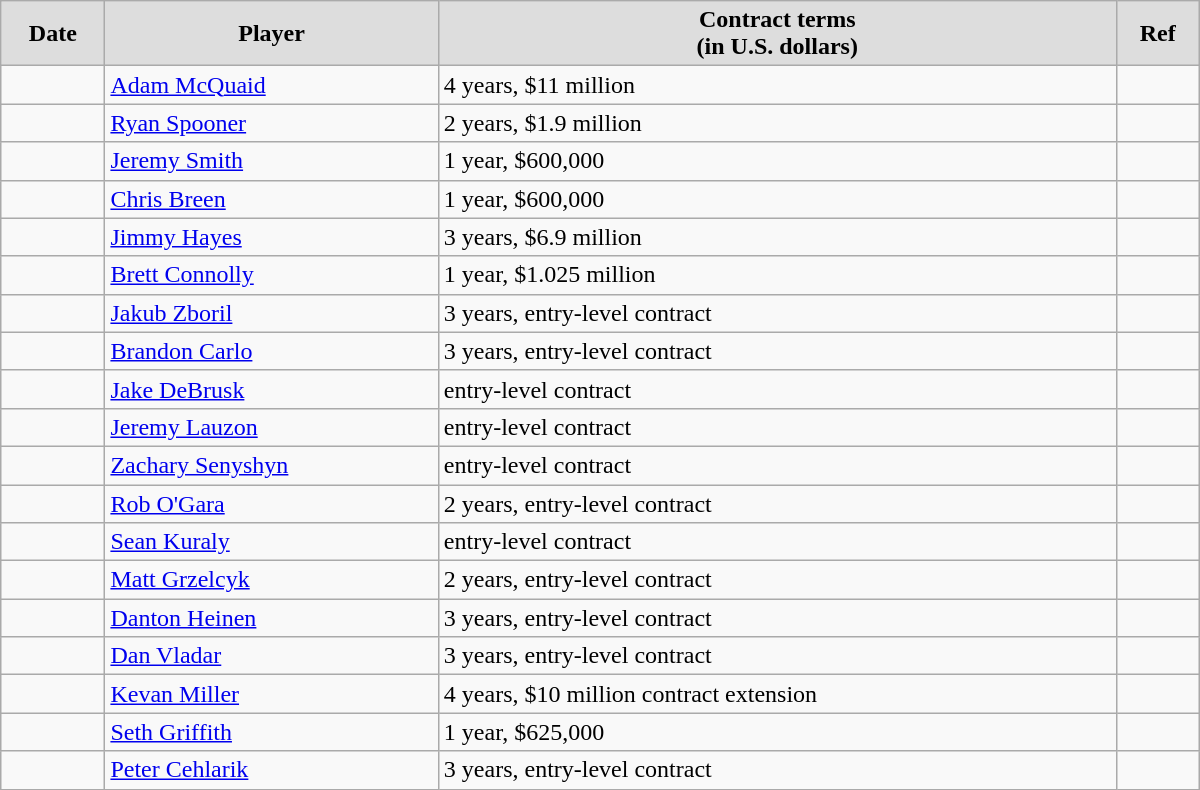<table class="wikitable" style="border-collapse: collapse; width: 50em; padding: 3;">
<tr align="center" bgcolor="#dddddd">
<td><strong>Date</strong></td>
<td><strong>Player</strong></td>
<td><strong>Contract terms</strong><br><strong>(in U.S. dollars)</strong></td>
<td><strong>Ref</strong></td>
</tr>
<tr>
<td></td>
<td><a href='#'>Adam McQuaid</a></td>
<td>4 years, $11 million</td>
<td></td>
</tr>
<tr>
<td></td>
<td><a href='#'>Ryan Spooner</a></td>
<td>2 years, $1.9 million</td>
<td></td>
</tr>
<tr>
<td></td>
<td><a href='#'>Jeremy Smith</a></td>
<td>1 year, $600,000</td>
<td></td>
</tr>
<tr>
<td></td>
<td><a href='#'>Chris Breen</a></td>
<td>1 year, $600,000</td>
<td></td>
</tr>
<tr>
<td></td>
<td><a href='#'>Jimmy Hayes</a></td>
<td>3 years, $6.9 million</td>
<td></td>
</tr>
<tr>
<td></td>
<td><a href='#'>Brett Connolly</a></td>
<td>1 year, $1.025 million</td>
<td></td>
</tr>
<tr>
<td></td>
<td><a href='#'>Jakub Zboril</a></td>
<td>3 years, entry-level contract</td>
<td></td>
</tr>
<tr>
<td></td>
<td><a href='#'>Brandon Carlo</a></td>
<td>3 years, entry-level contract</td>
<td></td>
</tr>
<tr>
<td></td>
<td><a href='#'>Jake DeBrusk</a></td>
<td>entry-level contract</td>
<td></td>
</tr>
<tr>
<td></td>
<td><a href='#'>Jeremy Lauzon</a></td>
<td>entry-level contract</td>
<td></td>
</tr>
<tr>
<td></td>
<td><a href='#'>Zachary Senyshyn</a></td>
<td>entry-level contract</td>
<td></td>
</tr>
<tr>
<td></td>
<td><a href='#'>Rob O'Gara</a></td>
<td>2 years, entry-level contract</td>
<td></td>
</tr>
<tr>
<td></td>
<td><a href='#'>Sean Kuraly</a></td>
<td>entry-level contract</td>
<td></td>
</tr>
<tr>
<td></td>
<td><a href='#'>Matt Grzelcyk</a></td>
<td>2 years, entry-level contract</td>
<td></td>
</tr>
<tr>
<td></td>
<td><a href='#'>Danton Heinen</a></td>
<td>3 years, entry-level contract</td>
<td></td>
</tr>
<tr>
<td></td>
<td><a href='#'>Dan Vladar</a></td>
<td>3 years, entry-level contract</td>
<td></td>
</tr>
<tr>
<td></td>
<td><a href='#'>Kevan Miller</a></td>
<td>4 years, $10 million contract extension</td>
<td></td>
</tr>
<tr>
<td></td>
<td><a href='#'>Seth Griffith</a></td>
<td>1 year, $625,000</td>
<td></td>
</tr>
<tr>
<td></td>
<td><a href='#'>Peter Cehlarik</a></td>
<td>3 years, entry-level contract</td>
<td></td>
</tr>
</table>
